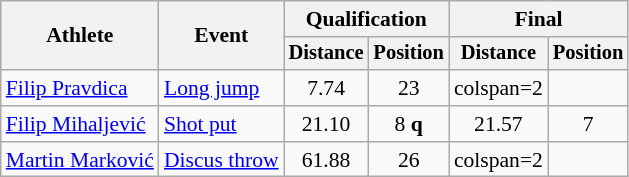<table class=wikitable style=font-size:90%>
<tr>
<th rowspan=2>Athlete</th>
<th rowspan=2>Event</th>
<th colspan=2>Qualification</th>
<th colspan=2>Final</th>
</tr>
<tr style=font-size:95%>
<th>Distance</th>
<th>Position</th>
<th>Distance</th>
<th>Position</th>
</tr>
<tr align=center>
<td align=left><a href='#'>Filip Pravdica</a></td>
<td align=left><a href='#'>Long jump</a></td>
<td>7.74</td>
<td>23</td>
<td>colspan=2 </td>
</tr>
<tr align=center>
<td align=left><a href='#'>Filip Mihaljević</a></td>
<td align=left><a href='#'>Shot put</a></td>
<td>21.10</td>
<td>8 <strong>q</strong></td>
<td>21.57</td>
<td>7</td>
</tr>
<tr align=center>
<td align=left><a href='#'>Martin Marković</a></td>
<td align=left><a href='#'>Discus throw</a></td>
<td>61.88</td>
<td>26</td>
<td>colspan=2 </td>
</tr>
</table>
